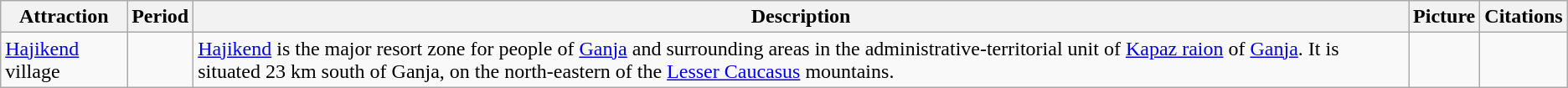<table class="wikitable">
<tr>
<th>Attraction</th>
<th>Period</th>
<th>Description</th>
<th>Picture</th>
<th>Citations</th>
</tr>
<tr>
<td><a href='#'>Hajikend</a> village</td>
<td></td>
<td><a href='#'>Hajikend</a> is the major resort zone for people of <a href='#'>Ganja</a> and surrounding areas in the administrative-territorial unit of <a href='#'>Kapaz raion</a> of <a href='#'>Ganja</a>. It is situated 23 km south of Ganja, on the north-eastern of the <a href='#'>Lesser Caucasus</a> mountains.</td>
<td></td>
<td></td>
</tr>
</table>
